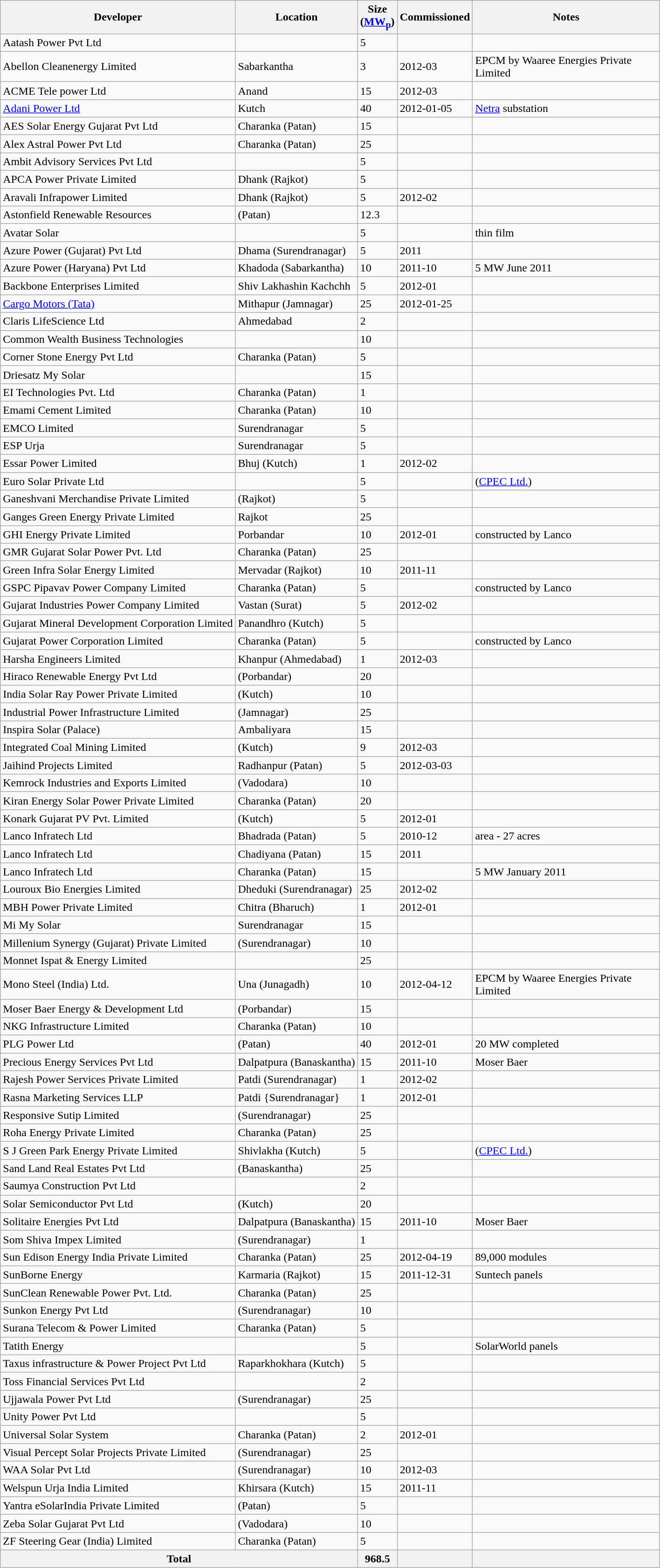<table class="wikitable sortable collapsible collapsed">
<tr>
<th scope="col">Developer</th>
<th scope="col">Location</th>
<th scope="col">Size<br>(<a href='#'>MW<sub>p</sub></a>)</th>
<th scope="col">Commissioned</th>
<th scope="col" width="260">Notes</th>
</tr>
<tr>
<td>Aatash Power Pvt Ltd</td>
<td></td>
<td>5</td>
<td></td>
<td></td>
</tr>
<tr>
<td>Abellon Cleanenergy Limited</td>
<td>Sabarkantha</td>
<td>3</td>
<td>2012-03</td>
<td>EPCM by Waaree Energies Private Limited</td>
</tr>
<tr>
<td>ACME Tele power Ltd</td>
<td>Anand</td>
<td>15</td>
<td>2012-03</td>
<td></td>
</tr>
<tr>
<td><a href='#'>Adani Power Ltd</a></td>
<td>Kutch</td>
<td>40</td>
<td>2012-01-05</td>
<td><a href='#'>Netra</a> substation</td>
</tr>
<tr>
<td>AES Solar Energy Gujarat Pvt Ltd</td>
<td>Charanka (Patan)</td>
<td>15</td>
<td></td>
<td></td>
</tr>
<tr>
<td>Alex Astral Power Pvt Ltd</td>
<td>Charanka (Patan)</td>
<td>25</td>
<td></td>
<td></td>
</tr>
<tr>
<td>Ambit Advisory Services Pvt Ltd</td>
<td></td>
<td>5</td>
<td></td>
<td></td>
</tr>
<tr>
<td>APCA Power Private Limited</td>
<td>Dhank (Rajkot)</td>
<td>5</td>
<td></td>
<td></td>
</tr>
<tr>
<td>Aravali Infrapower Limited</td>
<td>Dhank (Rajkot)</td>
<td>5</td>
<td>2012-02</td>
<td></td>
</tr>
<tr>
<td>Astonfield Renewable Resources</td>
<td>(Patan)</td>
<td>12.3</td>
<td></td>
<td></td>
</tr>
<tr>
<td>Avatar Solar</td>
<td></td>
<td>5</td>
<td></td>
<td>thin film</td>
</tr>
<tr>
<td>Azure Power (Gujarat) Pvt Ltd</td>
<td>Dhama (Surendranagar)</td>
<td>5</td>
<td>2011</td>
<td></td>
</tr>
<tr>
<td>Azure Power (Haryana) Pvt Ltd</td>
<td>Khadoda (Sabarkantha)</td>
<td>10</td>
<td>2011-10</td>
<td>5 MW June 2011</td>
</tr>
<tr>
<td>Backbone Enterprises Limited</td>
<td>Shiv Lakhashin Kachchh</td>
<td>5</td>
<td>2012-01</td>
<td></td>
</tr>
<tr>
<td><a href='#'>Cargo Motors (Tata)</a></td>
<td>Mithapur (Jamnagar)</td>
<td>25</td>
<td>2012-01-25</td>
<td></td>
</tr>
<tr>
<td>Claris LifeScience Ltd</td>
<td>Ahmedabad</td>
<td>2</td>
<td></td>
<td></td>
</tr>
<tr>
<td>Common Wealth Business Technologies</td>
<td></td>
<td>10</td>
<td></td>
<td></td>
</tr>
<tr>
<td>Corner Stone Energy Pvt Ltd</td>
<td>Charanka (Patan)</td>
<td>5</td>
<td></td>
<td></td>
</tr>
<tr>
<td>Driesatz My Solar</td>
<td></td>
<td>15</td>
<td></td>
<td></td>
</tr>
<tr>
<td>EI Technologies Pvt. Ltd</td>
<td>Charanka (Patan)</td>
<td>1</td>
<td></td>
<td></td>
</tr>
<tr>
<td>Emami Cement Limited</td>
<td>Charanka (Patan)</td>
<td>10</td>
<td></td>
<td></td>
</tr>
<tr>
<td>EMCO Limited</td>
<td>Surendranagar</td>
<td>5</td>
<td></td>
<td></td>
</tr>
<tr>
<td>ESP Urja</td>
<td>Surendranagar</td>
<td>5</td>
<td></td>
<td></td>
</tr>
<tr>
<td>Essar Power Limited</td>
<td>Bhuj (Kutch)</td>
<td>1</td>
<td>2012-02</td>
<td></td>
</tr>
<tr>
<td>Euro Solar Private Ltd</td>
<td></td>
<td>5</td>
<td></td>
<td>(<a href='#'>CPEC Ltd.</a>)</td>
</tr>
<tr>
<td>Ganeshvani Merchandise Private Limited</td>
<td>(Rajkot)</td>
<td>5</td>
<td></td>
<td></td>
</tr>
<tr>
<td>Ganges Green Energy Private Limited</td>
<td>Rajkot</td>
<td>25</td>
<td></td>
<td></td>
</tr>
<tr>
<td>GHI Energy Private Limited</td>
<td>Porbandar</td>
<td>10</td>
<td>2012-01</td>
<td>constructed by Lanco</td>
</tr>
<tr>
<td>GMR Gujarat Solar Power Pvt. Ltd</td>
<td>Charanka (Patan)</td>
<td>25</td>
<td></td>
<td></td>
</tr>
<tr>
<td>Green Infra Solar Energy Limited</td>
<td>Mervadar (Rajkot)</td>
<td>10</td>
<td>2011-11</td>
<td></td>
</tr>
<tr>
<td>GSPC Pipavav Power Company Limited</td>
<td>Charanka (Patan)</td>
<td>5</td>
<td></td>
<td>constructed by Lanco</td>
</tr>
<tr>
<td>Gujarat Industries Power Company Limited</td>
<td>Vastan (Surat)</td>
<td>5</td>
<td>2012-02</td>
<td></td>
</tr>
<tr>
<td>Gujarat Mineral Development Corporation Limited</td>
<td>Panandhro (Kutch)</td>
<td>5</td>
<td></td>
<td></td>
</tr>
<tr>
<td>Gujarat Power Corporation Limited</td>
<td>Charanka (Patan)</td>
<td>5</td>
<td></td>
<td>constructed by Lanco</td>
</tr>
<tr>
<td>Harsha Engineers Limited</td>
<td>Khanpur (Ahmedabad)</td>
<td>1</td>
<td>2012-03</td>
<td></td>
</tr>
<tr>
<td>Hiraco Renewable Energy Pvt Ltd</td>
<td>(Porbandar)</td>
<td>20</td>
<td></td>
<td></td>
</tr>
<tr>
<td>India Solar Ray Power Private Limited</td>
<td>(Kutch)</td>
<td>10</td>
<td></td>
<td></td>
</tr>
<tr>
<td>Industrial Power Infrastructure Limited</td>
<td>(Jamnagar)</td>
<td>25</td>
<td></td>
<td></td>
</tr>
<tr>
<td>Inspira Solar (Palace)</td>
<td>Ambaliyara</td>
<td>15</td>
<td></td>
<td></td>
</tr>
<tr>
<td>Integrated Coal Mining Limited</td>
<td>(Kutch)</td>
<td>9</td>
<td>2012-03</td>
<td></td>
</tr>
<tr>
<td>Jaihind Projects Limited</td>
<td>Radhanpur (Patan)</td>
<td>5</td>
<td>2012-03-03</td>
<td></td>
</tr>
<tr>
<td>Kemrock Industries and Exports Limited</td>
<td>(Vadodara)</td>
<td>10</td>
<td></td>
<td></td>
</tr>
<tr>
<td>Kiran Energy Solar Power Private Limited</td>
<td>Charanka (Patan)</td>
<td>20</td>
<td></td>
<td></td>
</tr>
<tr>
<td>Konark Gujarat PV Pvt. Limited</td>
<td>(Kutch)</td>
<td>5</td>
<td>2012-01</td>
<td></td>
</tr>
<tr>
<td>Lanco Infratech Ltd</td>
<td>Bhadrada (Patan)</td>
<td>5</td>
<td>2010-12</td>
<td>area - 27 acres</td>
</tr>
<tr>
<td>Lanco Infratech Ltd</td>
<td>Chadiyana (Patan)</td>
<td>15</td>
<td>2011</td>
<td></td>
</tr>
<tr>
<td>Lanco Infratech Ltd</td>
<td>Charanka (Patan)</td>
<td>15</td>
<td></td>
<td>5 MW January 2011</td>
</tr>
<tr>
<td>Louroux Bio Energies Limited</td>
<td>Dheduki (Surendranagar)</td>
<td>25</td>
<td>2012-02</td>
<td></td>
</tr>
<tr>
<td>MBH Power Private Limited</td>
<td>Chitra (Bharuch)</td>
<td>1</td>
<td>2012-01</td>
<td></td>
</tr>
<tr>
<td>Mi My Solar</td>
<td>Surendranagar</td>
<td>15</td>
<td></td>
<td></td>
</tr>
<tr>
<td>Millenium Synergy (Gujarat) Private Limited</td>
<td>(Surendranagar)</td>
<td>10</td>
<td></td>
<td></td>
</tr>
<tr>
<td>Monnet Ispat & Energy Limited</td>
<td></td>
<td>25</td>
<td></td>
<td></td>
</tr>
<tr>
<td>Mono Steel (India) Ltd.</td>
<td>Una (Junagadh)</td>
<td>10</td>
<td>2012-04-12</td>
<td>EPCM by Waaree Energies Private Limited</td>
</tr>
<tr>
<td>Moser Baer Energy & Development Ltd</td>
<td>(Porbandar)</td>
<td>15</td>
<td></td>
<td></td>
</tr>
<tr>
<td>NKG Infrastructure Limited</td>
<td>Charanka (Patan)</td>
<td>10</td>
<td></td>
<td></td>
</tr>
<tr>
<td>PLG Power Ltd</td>
<td>(Patan)</td>
<td>40</td>
<td>2012-01</td>
<td>20 MW completed</td>
</tr>
<tr>
<td>Precious Energy Services Pvt Ltd</td>
<td>Dalpatpura (Banaskantha)</td>
<td>15</td>
<td>2011-10</td>
<td>Moser Baer</td>
</tr>
<tr>
<td>Rajesh Power Services Private Limited</td>
<td>Patdi (Surendranagar)</td>
<td>1</td>
<td>2012-02</td>
<td></td>
</tr>
<tr>
<td>Rasna Marketing Services LLP</td>
<td>Patdi {Surendranagar}</td>
<td>1</td>
<td>2012-01</td>
<td></td>
</tr>
<tr>
<td>Responsive Sutip Limited</td>
<td>(Surendranagar)</td>
<td>25</td>
<td></td>
<td></td>
</tr>
<tr>
<td>Roha Energy Private Limited</td>
<td>Charanka (Patan)</td>
<td>25</td>
<td></td>
<td></td>
</tr>
<tr>
<td>S J Green Park Energy Private Limited</td>
<td>Shivlakha (Kutch)</td>
<td>5</td>
<td></td>
<td> (<a href='#'>CPEC Ltd.</a>)</td>
</tr>
<tr>
<td>Sand Land Real Estates Pvt Ltd</td>
<td>(Banaskantha)</td>
<td>25</td>
<td></td>
<td></td>
</tr>
<tr>
<td>Saumya Construction Pvt Ltd</td>
<td></td>
<td>2</td>
<td></td>
<td></td>
</tr>
<tr>
<td>Solar Semiconductor Pvt Ltd</td>
<td>(Kutch)</td>
<td>20</td>
<td></td>
<td></td>
</tr>
<tr>
<td>Solitaire Energies Pvt Ltd</td>
<td>Dalpatpura (Banaskantha)</td>
<td>15</td>
<td>2011-10</td>
<td>Moser Baer</td>
</tr>
<tr>
<td>Som Shiva Impex Limited</td>
<td>(Surendranagar)</td>
<td>1</td>
<td></td>
<td></td>
</tr>
<tr>
<td>Sun Edison Energy India Private Limited</td>
<td>Charanka (Patan)</td>
<td>25</td>
<td>2012-04-19</td>
<td>89,000 modules</td>
</tr>
<tr>
<td>SunBorne Energy</td>
<td>Karmaria (Rajkot)</td>
<td>15</td>
<td>2011-12-31</td>
<td>Suntech panels</td>
</tr>
<tr>
<td>SunClean Renewable Power Pvt. Ltd.</td>
<td>Charanka (Patan)</td>
<td>25</td>
<td></td>
<td></td>
</tr>
<tr>
<td>Sunkon Energy Pvt Ltd</td>
<td>(Surendranagar)</td>
<td>10</td>
<td></td>
<td></td>
</tr>
<tr>
<td>Surana Telecom & Power Limited</td>
<td>Charanka (Patan)</td>
<td>5</td>
<td></td>
<td></td>
</tr>
<tr>
<td>Tatith Energy</td>
<td></td>
<td>5</td>
<td></td>
<td>SolarWorld panels</td>
</tr>
<tr>
<td>Taxus infrastructure & Power Project Pvt Ltd</td>
<td>Raparkhokhara (Kutch)</td>
<td>5</td>
<td></td>
<td></td>
</tr>
<tr>
<td>Toss Financial Services Pvt Ltd</td>
<td></td>
<td>2</td>
<td></td>
<td></td>
</tr>
<tr>
<td>Ujjawala Power Pvt Ltd</td>
<td>(Surendranagar)</td>
<td>25</td>
<td></td>
<td></td>
</tr>
<tr>
<td>Unity Power Pvt Ltd</td>
<td></td>
<td>5</td>
<td></td>
<td></td>
</tr>
<tr>
<td>Universal Solar System</td>
<td>Charanka (Patan)</td>
<td>2</td>
<td>2012-01</td>
<td></td>
</tr>
<tr>
<td>Visual Percept Solar Projects Private Limited</td>
<td>(Surendranagar)</td>
<td>25</td>
<td></td>
<td></td>
</tr>
<tr>
<td>WAA Solar Pvt Ltd</td>
<td>(Surendranagar)</td>
<td>10</td>
<td>2012-03</td>
<td></td>
</tr>
<tr>
<td>Welspun Urja India Limited</td>
<td>Khirsara (Kutch)</td>
<td>15</td>
<td>2011-11</td>
<td></td>
</tr>
<tr>
<td>Yantra eSolarIndia Private Limited</td>
<td>(Patan)</td>
<td>5</td>
<td></td>
<td></td>
</tr>
<tr>
<td>Zeba Solar Gujarat Pvt Ltd</td>
<td>(Vadodara)</td>
<td>10</td>
<td></td>
<td></td>
</tr>
<tr>
<td>ZF Steering Gear (India) Limited</td>
<td>Charanka (Patan)</td>
<td>5</td>
<td></td>
<td></td>
</tr>
<tr class=sortbottom>
<th colspan=2>Total</th>
<th>968.5</th>
<th></th>
<th></th>
</tr>
</table>
